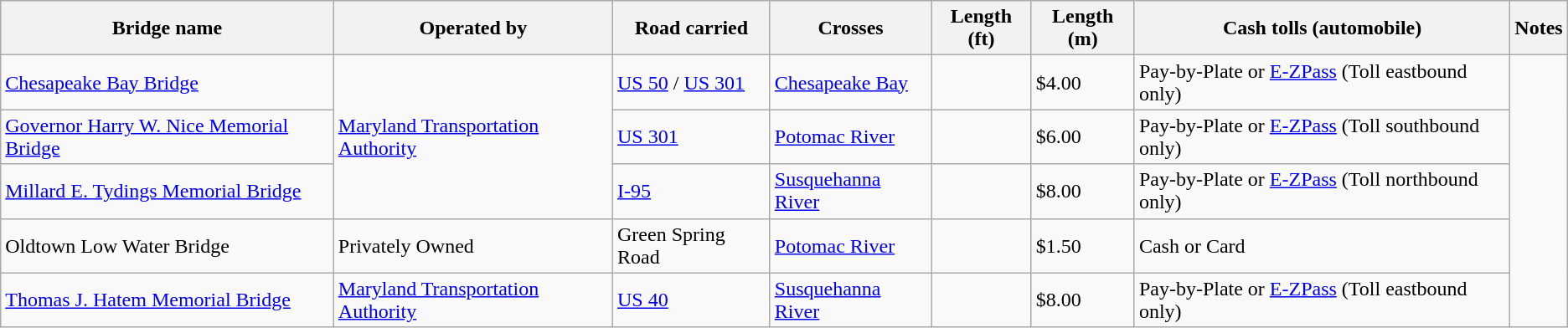<table class=wikitable>
<tr>
<th scope=col>Bridge name</th>
<th scope=col>Operated by</th>
<th scope=col>Road carried</th>
<th scope=col>Crosses</th>
<th scope=col>Length (ft)</th>
<th scope=col>Length (m)</th>
<th scope=col>Cash tolls (automobile)</th>
<th scope=col>Notes</th>
</tr>
<tr>
<td><a href='#'>Chesapeake Bay Bridge</a></td>
<td rowspan="3"><a href='#'>Maryland Transportation Authority</a></td>
<td><a href='#'>US 50</a> / <a href='#'>US 301</a></td>
<td><a href='#'>Chesapeake Bay</a></td>
<td></td>
<td>$4.00</td>
<td>Pay-by-Plate or <a href='#'>E-ZPass</a> (Toll eastbound only)</td>
</tr>
<tr>
<td><a href='#'>Governor Harry W. Nice Memorial Bridge</a></td>
<td><a href='#'>US 301</a></td>
<td><a href='#'>Potomac River</a></td>
<td></td>
<td>$6.00</td>
<td>Pay-by-Plate or <a href='#'>E-ZPass</a> (Toll southbound only)</td>
</tr>
<tr>
<td><a href='#'>Millard E. Tydings Memorial Bridge</a></td>
<td><a href='#'>I-95</a></td>
<td><a href='#'>Susquehanna River</a></td>
<td></td>
<td>$8.00</td>
<td>Pay-by-Plate or <a href='#'>E-ZPass</a> (Toll northbound only)</td>
</tr>
<tr>
<td>Oldtown Low Water Bridge</td>
<td>Privately Owned</td>
<td>Green Spring Road</td>
<td><a href='#'>Potomac River</a></td>
<td></td>
<td>$1.50</td>
<td>Cash or Card</td>
</tr>
<tr>
<td><a href='#'>Thomas J. Hatem Memorial Bridge</a></td>
<td><a href='#'>Maryland Transportation Authority</a></td>
<td><a href='#'>US 40</a></td>
<td><a href='#'>Susquehanna River</a></td>
<td></td>
<td>$8.00</td>
<td>Pay-by-Plate or <a href='#'>E-ZPass</a> (Toll eastbound only)</td>
</tr>
</table>
